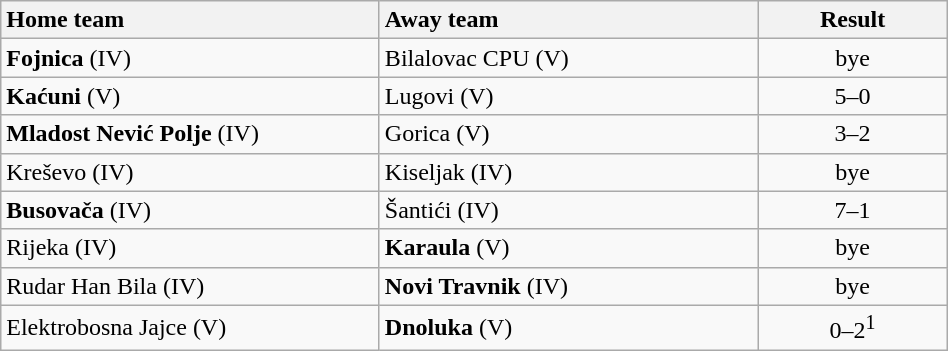<table class="wikitable" style="width:50%">
<tr>
<th style="width:40%; text-align:left">Home team</th>
<th style="width:40%; text-align:left">Away team</th>
<th>Result</th>
</tr>
<tr>
<td><strong>Fojnica</strong> (IV)</td>
<td>Bilalovac CPU (V)</td>
<td style="text-align:center">bye</td>
</tr>
<tr>
<td><strong>Kaćuni</strong> (V)</td>
<td>Lugovi (V)</td>
<td style="text-align:center">5–0</td>
</tr>
<tr>
<td><strong>Mladost Nević Polje</strong> (IV)</td>
<td>Gorica (V)</td>
<td style="text-align:center">3–2</td>
</tr>
<tr>
<td>Kreševo (IV)</td>
<td>Kiseljak (IV)</td>
<td style="text-align:center">bye</td>
</tr>
<tr>
<td><strong>Busovača</strong> (IV)</td>
<td>Šantići (IV)</td>
<td style="text-align:center">7–1</td>
</tr>
<tr>
<td>Rijeka (IV)</td>
<td><strong>Karaula</strong> (V)</td>
<td style="text-align:center">bye</td>
</tr>
<tr>
<td>Rudar Han Bila (IV)</td>
<td><strong>Novi Travnik</strong> (IV)</td>
<td style="text-align:center">bye</td>
</tr>
<tr>
<td>Elektrobosna Jajce (V)</td>
<td><strong>Dnoluka</strong> (V)</td>
<td style="text-align:center">0–2<sup>1</sup></td>
</tr>
</table>
